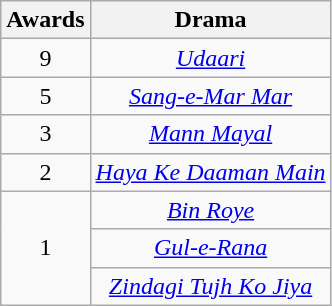<table class="wikitable" style="text-align:center">
<tr>
<th scope="col">Awards</th>
<th scope="col">Drama</th>
</tr>
<tr>
<td>9</td>
<td><em><a href='#'>Udaari</a></em></td>
</tr>
<tr>
<td>5</td>
<td><em><a href='#'>Sang-e-Mar Mar</a></em></td>
</tr>
<tr>
<td>3</td>
<td><em><a href='#'>Mann Mayal</a></em></td>
</tr>
<tr>
<td>2</td>
<td><em><a href='#'>Haya Ke Daaman Main</a></em></td>
</tr>
<tr>
<td rowspan=3 style="text-align:center">1</td>
<td><em><a href='#'>Bin Roye</a></em></td>
</tr>
<tr>
<td><em><a href='#'>Gul-e-Rana</a></em></td>
</tr>
<tr>
<td><em><a href='#'>Zindagi Tujh Ko Jiya</a></em></td>
</tr>
</table>
